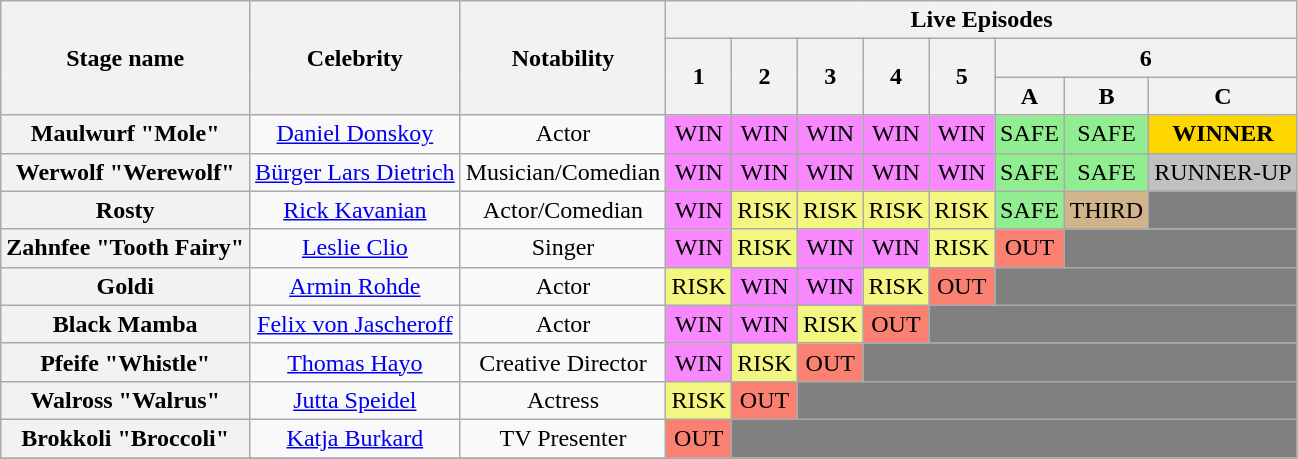<table class="wikitable" style="text-align:center; ">
<tr>
<th rowspan="3">Stage name</th>
<th rowspan="3">Celebrity</th>
<th rowspan="3">Notability</th>
<th colspan="8">Live Episodes</th>
</tr>
<tr>
<th rowspan="2">1</th>
<th rowspan="2">2</th>
<th rowspan="2">3</th>
<th rowspan="2">4</th>
<th rowspan="2">5</th>
<th colspan="3">6</th>
</tr>
<tr>
<th>A</th>
<th>B</th>
<th>C</th>
</tr>
<tr>
<th>Maulwurf "Mole"</th>
<td><a href='#'>Daniel Donskoy</a></td>
<td>Actor</td>
<td bgcolor=#F888FD>WIN</td>
<td bgcolor=#F888FD>WIN</td>
<td bgcolor=#F888FD>WIN</td>
<td bgcolor=#F888FD>WIN</td>
<td bgcolor=#F888FD>WIN</td>
<td bgcolor=lightgreen>SAFE</td>
<td bgcolor=lightgreen>SAFE</td>
<td bgcolor=gold><strong>WINNER</strong></td>
</tr>
<tr>
<th>Werwolf "Werewolf"</th>
<td><a href='#'>Bürger Lars Dietrich</a></td>
<td>Musician/Comedian</td>
<td bgcolor=#F888FD>WIN</td>
<td bgcolor=#F888FD>WIN</td>
<td bgcolor=#F888FD>WIN</td>
<td bgcolor=#F888FD>WIN</td>
<td bgcolor=#F888FD>WIN</td>
<td bgcolor=lightgreen>SAFE</td>
<td bgcolor=lightgreen>SAFE</td>
<td bgcolor=silver>RUNNER-UP</td>
</tr>
<tr>
<th>Rosty</th>
<td><a href='#'>Rick Kavanian</a></td>
<td>Actor/Comedian</td>
<td bgcolor=#F888FD>WIN</td>
<td bgcolor="F3F781">RISK</td>
<td bgcolor="F3F781">RISK</td>
<td bgcolor="F3F781">RISK</td>
<td bgcolor="F3F781">RISK</td>
<td bgcolor=lightgreen>SAFE</td>
<td bgcolor=tan>THIRD</td>
<td bgcolor=grey></td>
</tr>
<tr>
<th>Zahnfee "Tooth Fairy"</th>
<td><a href='#'>Leslie Clio</a></td>
<td>Singer</td>
<td bgcolor=#F888FD>WIN</td>
<td bgcolor="F3F781">RISK</td>
<td bgcolor=#F888FD>WIN</td>
<td bgcolor=#F888FD>WIN</td>
<td bgcolor="F3F781">RISK</td>
<td bgcolor=salmon>OUT</td>
<td colspan="2" bgcolor=grey></td>
</tr>
<tr>
<th>Goldi</th>
<td><a href='#'>Armin Rohde</a></td>
<td>Actor</td>
<td bgcolor="F3F781">RISK</td>
<td bgcolor=#F888FD>WIN</td>
<td bgcolor=#F888FD>WIN</td>
<td bgcolor="F3F781">RISK</td>
<td bgcolor=salmon>OUT</td>
<td colspan="4" bgcolor=grey></td>
</tr>
<tr>
<th>Black Mamba</th>
<td><a href='#'>Felix von Jascheroff</a></td>
<td>Actor</td>
<td bgcolor=#F888FD>WIN</td>
<td bgcolor=#F888FD>WIN</td>
<td bgcolor="F3F781">RISK</td>
<td bgcolor=salmon>OUT</td>
<td colspan="5" bgcolor=grey></td>
</tr>
<tr>
<th>Pfeife "Whistle"</th>
<td><a href='#'>Thomas Hayo</a></td>
<td>Creative Director</td>
<td bgcolor=#F888FD>WIN</td>
<td bgcolor="F3F781">RISK</td>
<td bgcolor=salmon>OUT</td>
<td colspan="6" bgcolor=grey></td>
</tr>
<tr>
<th>Walross "Walrus"</th>
<td><a href='#'>Jutta Speidel</a></td>
<td>Actress</td>
<td bgcolor="F3F781">RISK</td>
<td bgcolor=salmon>OUT</td>
<td colspan="7" bgcolor=grey></td>
</tr>
<tr>
<th>Brokkoli "Broccoli"</th>
<td><a href='#'>Katja Burkard</a></td>
<td>TV Presenter</td>
<td bgcolor=salmon>OUT</td>
<td colspan="8" bgcolor=grey></td>
</tr>
<tr>
</tr>
</table>
